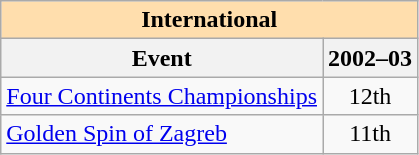<table class="wikitable" style="text-align:center">
<tr>
<th style="background-color: #ffdead; " colspan=2 align=center>International</th>
</tr>
<tr>
<th>Event</th>
<th>2002–03</th>
</tr>
<tr>
<td align=left><a href='#'>Four Continents Championships</a></td>
<td>12th</td>
</tr>
<tr>
<td align=left><a href='#'>Golden Spin of Zagreb</a></td>
<td>11th</td>
</tr>
</table>
